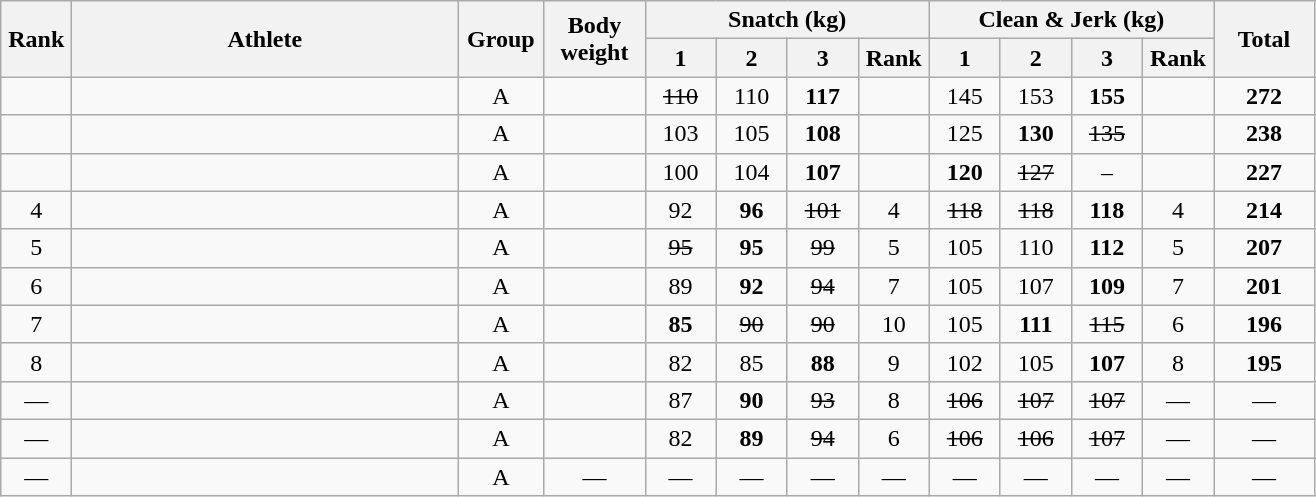<table class = "wikitable" style="text-align:center;">
<tr>
<th rowspan=2 width=40>Rank</th>
<th rowspan=2 width=250>Athlete</th>
<th rowspan=2 width=50>Group</th>
<th rowspan=2 width=60>Body weight</th>
<th colspan=4>Snatch (kg)</th>
<th colspan=4>Clean & Jerk (kg)</th>
<th rowspan=2 width=60>Total</th>
</tr>
<tr>
<th width=40>1</th>
<th width=40>2</th>
<th width=40>3</th>
<th width=40>Rank</th>
<th width=40>1</th>
<th width=40>2</th>
<th width=40>3</th>
<th width=40>Rank</th>
</tr>
<tr>
<td></td>
<td align=left></td>
<td>A</td>
<td></td>
<td><s>110</s></td>
<td>110</td>
<td><strong>117</strong></td>
<td></td>
<td>145</td>
<td>153</td>
<td><strong>155</strong></td>
<td></td>
<td><strong>272</strong></td>
</tr>
<tr>
<td></td>
<td align=left></td>
<td>A</td>
<td></td>
<td>103</td>
<td>105</td>
<td><strong>108</strong></td>
<td></td>
<td>125</td>
<td><strong>130</strong></td>
<td><s>135</s></td>
<td></td>
<td><strong>238</strong></td>
</tr>
<tr>
<td></td>
<td align=left></td>
<td>A</td>
<td></td>
<td>100</td>
<td>104</td>
<td><strong>107</strong></td>
<td></td>
<td><strong>120</strong></td>
<td><s>127</s></td>
<td>–</td>
<td></td>
<td><strong>227</strong></td>
</tr>
<tr>
<td>4</td>
<td align=left></td>
<td>A</td>
<td></td>
<td>92</td>
<td><strong>96</strong></td>
<td><s>101</s></td>
<td>4</td>
<td><s>118</s></td>
<td><s>118</s></td>
<td><strong>118</strong></td>
<td>4</td>
<td><strong>214</strong></td>
</tr>
<tr>
<td>5</td>
<td align=left></td>
<td>A</td>
<td></td>
<td><s>95</s></td>
<td><strong>95</strong></td>
<td><s>99</s></td>
<td>5</td>
<td>105</td>
<td>110</td>
<td><strong>112</strong></td>
<td>5</td>
<td><strong>207</strong></td>
</tr>
<tr>
<td>6</td>
<td align=left></td>
<td>A</td>
<td></td>
<td>89</td>
<td><strong>92</strong></td>
<td><s>94</s></td>
<td>7</td>
<td>105</td>
<td>107</td>
<td><strong>109</strong></td>
<td>7</td>
<td><strong>201</strong></td>
</tr>
<tr>
<td>7</td>
<td align=left></td>
<td>A</td>
<td></td>
<td><strong>85</strong></td>
<td><s>90</s></td>
<td><s>90</s></td>
<td>10</td>
<td>105</td>
<td><strong>111</strong></td>
<td><s>115</s></td>
<td>6</td>
<td><strong>196</strong></td>
</tr>
<tr>
<td>8</td>
<td align=left></td>
<td>A</td>
<td></td>
<td>82</td>
<td>85</td>
<td><strong>88</strong></td>
<td>9</td>
<td>102</td>
<td>105</td>
<td><strong>107</strong></td>
<td>8</td>
<td><strong>195</strong></td>
</tr>
<tr>
<td>—</td>
<td align=left></td>
<td>A</td>
<td></td>
<td>87</td>
<td><strong>90</strong></td>
<td><s>93</s></td>
<td>8</td>
<td><s>106</s></td>
<td><s>107</s></td>
<td><s>107</s></td>
<td>—</td>
<td>—</td>
</tr>
<tr>
<td>—</td>
<td align=left></td>
<td>A</td>
<td></td>
<td>82</td>
<td><strong>89</strong></td>
<td><s>94</s></td>
<td>6</td>
<td><s>106</s></td>
<td><s>106</s></td>
<td><s>107</s></td>
<td>—</td>
<td>—</td>
</tr>
<tr>
<td>—</td>
<td align=left></td>
<td>A</td>
<td>—</td>
<td>—</td>
<td>—</td>
<td>—</td>
<td>—</td>
<td>—</td>
<td>—</td>
<td>—</td>
<td>—</td>
<td>—</td>
</tr>
</table>
